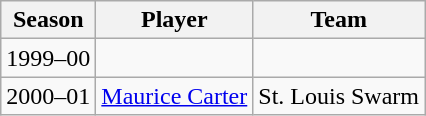<table class="wikitable">
<tr>
<th>Season</th>
<th>Player</th>
<th>Team</th>
</tr>
<tr>
<td>1999–00</td>
<td></td>
<td></td>
</tr>
<tr>
<td>2000–01</td>
<td><a href='#'>Maurice Carter</a></td>
<td>St. Louis Swarm</td>
</tr>
</table>
